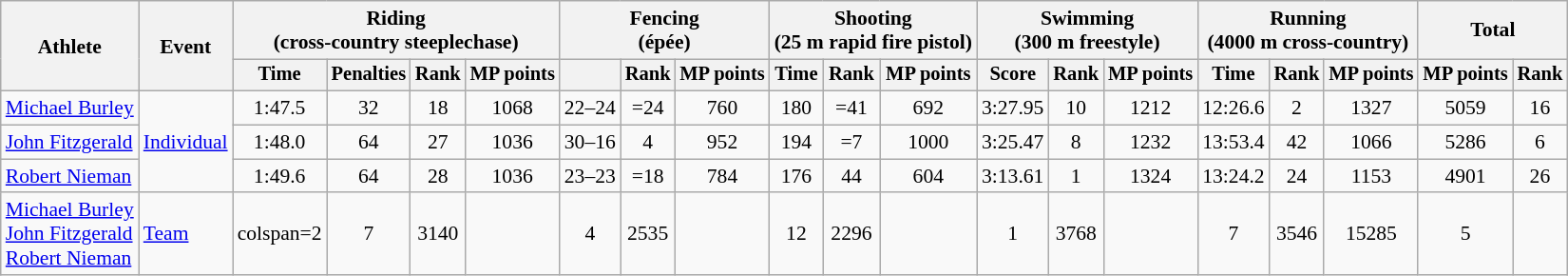<table class=wikitable style=font-size:90%;text-align:center>
<tr>
<th rowspan=2>Athlete</th>
<th rowspan=2>Event</th>
<th colspan=4>Riding<br>(cross-country steeplechase)</th>
<th colspan=3>Fencing<br>(épée)</th>
<th colspan=3>Shooting<br>(25 m rapid fire pistol)</th>
<th colspan=3>Swimming<br>(300 m freestyle)</th>
<th colspan=3>Running<br>(4000 m cross-country)</th>
<th colspan=2>Total</th>
</tr>
<tr style=font-size:95%>
<th>Time</th>
<th>Penalties</th>
<th>Rank</th>
<th>MP points</th>
<th></th>
<th>Rank</th>
<th>MP points</th>
<th>Time</th>
<th>Rank</th>
<th>MP points</th>
<th>Score</th>
<th>Rank</th>
<th>MP points</th>
<th>Time</th>
<th>Rank</th>
<th>MP points</th>
<th>MP points</th>
<th>Rank</th>
</tr>
<tr>
<td align=left><a href='#'>Michael Burley</a></td>
<td align=left rowspan=3><a href='#'>Individual</a></td>
<td>1:47.5</td>
<td>32</td>
<td>18</td>
<td>1068</td>
<td>22–24</td>
<td>=24</td>
<td>760</td>
<td>180</td>
<td>=41</td>
<td>692</td>
<td>3:27.95</td>
<td>10</td>
<td>1212</td>
<td>12:26.6</td>
<td>2</td>
<td>1327</td>
<td>5059</td>
<td>16</td>
</tr>
<tr>
<td align=left><a href='#'>John Fitzgerald</a></td>
<td>1:48.0</td>
<td>64</td>
<td>27</td>
<td>1036</td>
<td>30–16</td>
<td>4</td>
<td>952</td>
<td>194</td>
<td>=7</td>
<td>1000</td>
<td>3:25.47</td>
<td>8</td>
<td>1232</td>
<td>13:53.4</td>
<td>42</td>
<td>1066</td>
<td>5286</td>
<td>6</td>
</tr>
<tr>
<td align=left><a href='#'>Robert Nieman</a></td>
<td>1:49.6</td>
<td>64</td>
<td>28</td>
<td>1036</td>
<td>23–23</td>
<td>=18</td>
<td>784</td>
<td>176</td>
<td>44</td>
<td>604</td>
<td>3:13.61</td>
<td>1</td>
<td>1324</td>
<td>13:24.2</td>
<td>24</td>
<td>1153</td>
<td>4901</td>
<td>26</td>
</tr>
<tr>
<td align=left><a href='#'>Michael Burley</a><br><a href='#'>John Fitzgerald</a><br><a href='#'>Robert Nieman</a></td>
<td align=left><a href='#'>Team</a></td>
<td>colspan=2 </td>
<td>7</td>
<td>3140</td>
<td></td>
<td>4</td>
<td>2535</td>
<td></td>
<td>12</td>
<td>2296</td>
<td></td>
<td>1</td>
<td>3768</td>
<td></td>
<td>7</td>
<td>3546</td>
<td>15285</td>
<td>5</td>
</tr>
</table>
